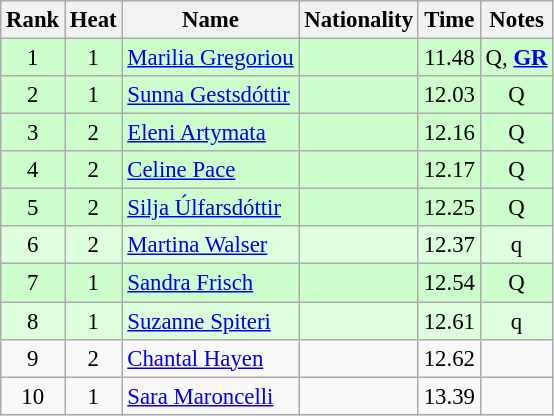<table class="wikitable sortable" style="text-align:center; font-size:95%">
<tr>
<th>Rank</th>
<th>Heat</th>
<th>Name</th>
<th>Nationality</th>
<th>Time</th>
<th>Notes</th>
</tr>
<tr bgcolor=ccffcc>
<td>1</td>
<td>1</td>
<td align=left><a href='#'>Marilia Gregoriou</a></td>
<td align=left></td>
<td>11.48</td>
<td>Q, <strong><a href='#'>GR</a></strong></td>
</tr>
<tr bgcolor=ccffcc>
<td>2</td>
<td>1</td>
<td align=left><a href='#'>Sunna Gestsdóttir</a></td>
<td align=left></td>
<td>12.03</td>
<td>Q</td>
</tr>
<tr bgcolor=ccffcc>
<td>3</td>
<td>2</td>
<td align=left><a href='#'>Eleni Artymata</a></td>
<td align=left></td>
<td>12.16</td>
<td>Q</td>
</tr>
<tr bgcolor=ccffcc>
<td>4</td>
<td>2</td>
<td align=left><a href='#'>Celine Pace</a></td>
<td align=left></td>
<td>12.17</td>
<td>Q</td>
</tr>
<tr bgcolor=ccffcc>
<td>5</td>
<td>2</td>
<td align=left><a href='#'>Silja Úlfarsdóttir</a></td>
<td align=left></td>
<td>12.25</td>
<td>Q</td>
</tr>
<tr bgcolor=ddffdd>
<td>6</td>
<td>2</td>
<td align=left><a href='#'>Martina Walser</a></td>
<td align=left></td>
<td>12.37</td>
<td>q</td>
</tr>
<tr bgcolor=ccffcc>
<td>7</td>
<td>1</td>
<td align=left><a href='#'>Sandra Frisch</a></td>
<td align=left></td>
<td>12.54</td>
<td>Q</td>
</tr>
<tr bgcolor=ddffdd>
<td>8</td>
<td>1</td>
<td align=left><a href='#'>Suzanne Spiteri</a></td>
<td align=left></td>
<td>12.61</td>
<td>q</td>
</tr>
<tr>
<td>9</td>
<td>2</td>
<td align=left><a href='#'>Chantal Hayen</a></td>
<td align=left></td>
<td>12.62</td>
<td></td>
</tr>
<tr>
<td>10</td>
<td>1</td>
<td align=left><a href='#'>Sara Maroncelli</a></td>
<td align=left></td>
<td>13.39</td>
<td></td>
</tr>
</table>
